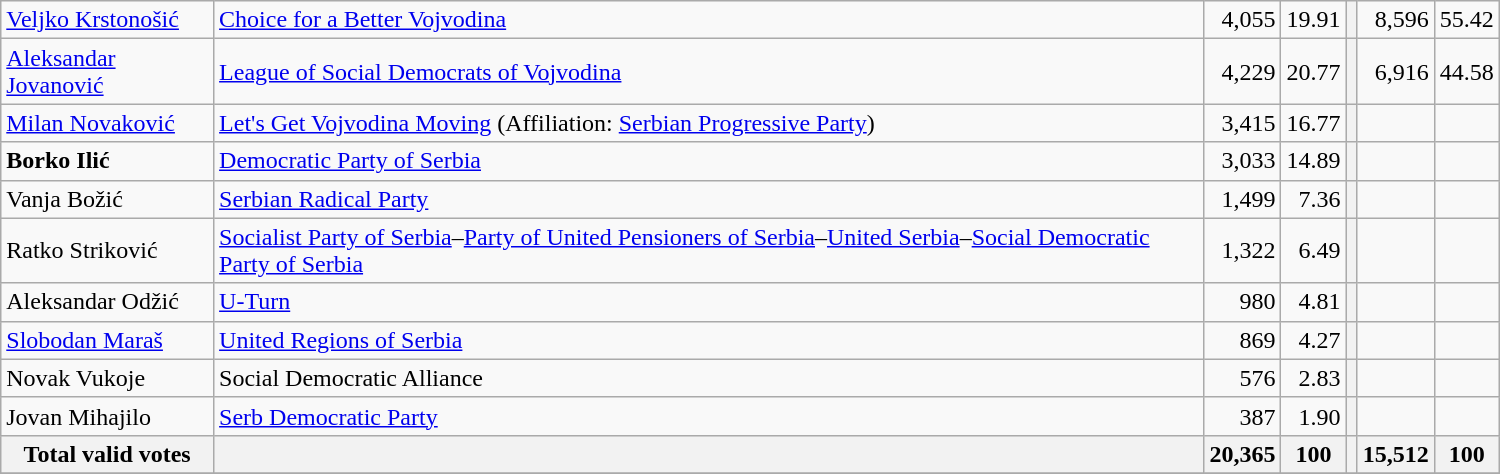<table style="width:1000px;" class="wikitable">
<tr>
<td align="left"><a href='#'>Veljko Krstonošić</a></td>
<td align="left"><a href='#'>Choice for a Better Vojvodina</a></td>
<td align="right">4,055</td>
<td align="right">19.91</td>
<th align="left"></th>
<td align="right">8,596</td>
<td align="right">55.42</td>
</tr>
<tr>
<td align="left"><a href='#'>Aleksandar Jovanović</a></td>
<td align="left"><a href='#'>League of Social Democrats of Vojvodina</a></td>
<td align="right">4,229</td>
<td align="right">20.77</td>
<th align="left"></th>
<td align="right">6,916</td>
<td align="right">44.58</td>
</tr>
<tr>
<td align="left"><a href='#'>Milan Novaković</a></td>
<td align="left"><a href='#'>Let's Get Vojvodina Moving</a> (Affiliation: <a href='#'>Serbian Progressive Party</a>)</td>
<td align="right">3,415</td>
<td align="right">16.77</td>
<th align="left"></th>
<td align="right"></td>
<td align="right"></td>
</tr>
<tr>
<td align="left"><strong>Borko Ilić</strong></td>
<td align="left"><a href='#'>Democratic Party of Serbia</a></td>
<td align="right">3,033</td>
<td align="right">14.89</td>
<th align="left"></th>
<td align="right"></td>
<td align="right"></td>
</tr>
<tr>
<td align="left">Vanja Božić</td>
<td align="left"><a href='#'>Serbian Radical Party</a></td>
<td align="right">1,499</td>
<td align="right">7.36</td>
<th align="left"></th>
<td align="right"></td>
<td align="right"></td>
</tr>
<tr>
<td align="left">Ratko Striković</td>
<td align="left"><a href='#'>Socialist Party of Serbia</a>–<a href='#'>Party of United Pensioners of Serbia</a>–<a href='#'>United Serbia</a>–<a href='#'>Social Democratic Party of Serbia</a></td>
<td align="right">1,322</td>
<td align="right">6.49</td>
<th align="left"></th>
<td align="right"></td>
<td align="right"></td>
</tr>
<tr>
<td align="left">Aleksandar Odžić</td>
<td align="left"><a href='#'>U-Turn</a></td>
<td align="right">980</td>
<td align="right">4.81</td>
<th align="left"></th>
<td align="right"></td>
<td align="right"></td>
</tr>
<tr>
<td align="left"><a href='#'>Slobodan Maraš</a></td>
<td align="left"><a href='#'>United Regions of Serbia</a></td>
<td align="right">869</td>
<td align="right">4.27</td>
<th align="left"></th>
<td align="right"></td>
<td align="right"></td>
</tr>
<tr>
<td align="left">Novak Vukoje</td>
<td align="left">Social Democratic Alliance</td>
<td align="right">576</td>
<td align="right">2.83</td>
<th align="left"></th>
<td align="right"></td>
<td align="right"></td>
</tr>
<tr>
<td align="left">Jovan Mihajilo</td>
<td align="left"><a href='#'>Serb Democratic Party</a></td>
<td align="right">387</td>
<td align="right">1.90</td>
<th align="left"></th>
<td align="right"></td>
<td align="right"></td>
</tr>
<tr>
<th align="left">Total valid votes</th>
<th align="left"></th>
<th align="right">20,365</th>
<th align="right">100</th>
<th align="left"></th>
<th align="right">15,512</th>
<th align="right">100</th>
</tr>
<tr>
</tr>
</table>
